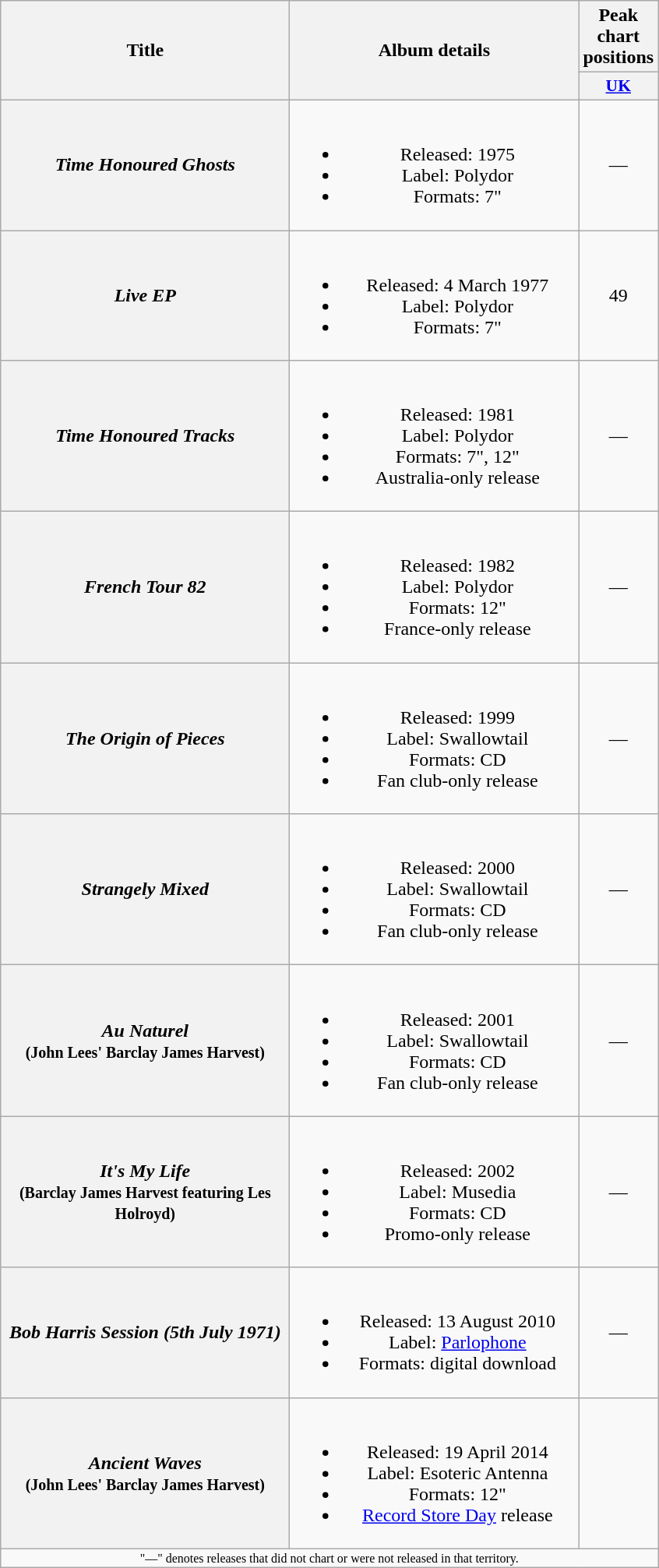<table class="wikitable plainrowheaders" style="text-align:center;">
<tr>
<th rowspan="2" scope="col" style="width:15em;">Title</th>
<th rowspan="2" scope="col" style="width:15em;">Album details</th>
<th>Peak chart positions</th>
</tr>
<tr>
<th scope="col" style="width:2em;font-size:90%;"><a href='#'>UK</a><br></th>
</tr>
<tr>
<th scope="row"><em>Time Honoured Ghosts</em></th>
<td><br><ul><li>Released: 1975</li><li>Label: Polydor</li><li>Formats: 7"</li></ul></td>
<td>—</td>
</tr>
<tr>
<th scope="row"><em>Live EP</em></th>
<td><br><ul><li>Released: 4 March 1977</li><li>Label: Polydor</li><li>Formats: 7"</li></ul></td>
<td>49</td>
</tr>
<tr>
<th scope="row"><em>Time Honoured Tracks</em></th>
<td><br><ul><li>Released: 1981</li><li>Label: Polydor</li><li>Formats: 7", 12"</li><li>Australia-only release</li></ul></td>
<td>—</td>
</tr>
<tr>
<th scope="row"><em>French Tour 82</em></th>
<td><br><ul><li>Released: 1982</li><li>Label: Polydor</li><li>Formats: 12"</li><li>France-only release</li></ul></td>
<td>—</td>
</tr>
<tr>
<th scope="row"><em>The Origin of Pieces</em></th>
<td><br><ul><li>Released: 1999</li><li>Label: Swallowtail</li><li>Formats: CD</li><li>Fan club-only release</li></ul></td>
<td>—</td>
</tr>
<tr>
<th scope="row"><em>Strangely Mixed</em></th>
<td><br><ul><li>Released: 2000</li><li>Label: Swallowtail</li><li>Formats: CD</li><li>Fan club-only release</li></ul></td>
<td>—</td>
</tr>
<tr>
<th scope="row"><em>Au Naturel</em><br><small>(John Lees' Barclay James Harvest)</small></th>
<td><br><ul><li>Released: 2001</li><li>Label: Swallowtail</li><li>Formats: CD</li><li>Fan club-only release</li></ul></td>
<td>—</td>
</tr>
<tr>
<th scope="row"><em>It's My Life</em><br><small>(Barclay James Harvest featuring Les Holroyd)</small></th>
<td><br><ul><li>Released: 2002</li><li>Label: Musedia</li><li>Formats: CD</li><li>Promo-only release</li></ul></td>
<td>—</td>
</tr>
<tr>
<th scope="row"><em>Bob Harris Session (5th July 1971)</em></th>
<td><br><ul><li>Released: 13 August 2010</li><li>Label: <a href='#'>Parlophone</a></li><li>Formats: digital download</li></ul></td>
<td>—</td>
</tr>
<tr>
<th scope="row"><em>Ancient Waves</em><br><small>(John Lees' Barclay James Harvest)</small></th>
<td><br><ul><li>Released: 19 April 2014</li><li>Label: Esoteric Antenna</li><li>Formats: 12"</li><li><a href='#'>Record Store Day</a> release</li></ul></td>
<td></td>
</tr>
<tr>
<td colspan="3" style="font-size:8pt">"—" denotes releases that did not chart or were not released in that territory.</td>
</tr>
</table>
